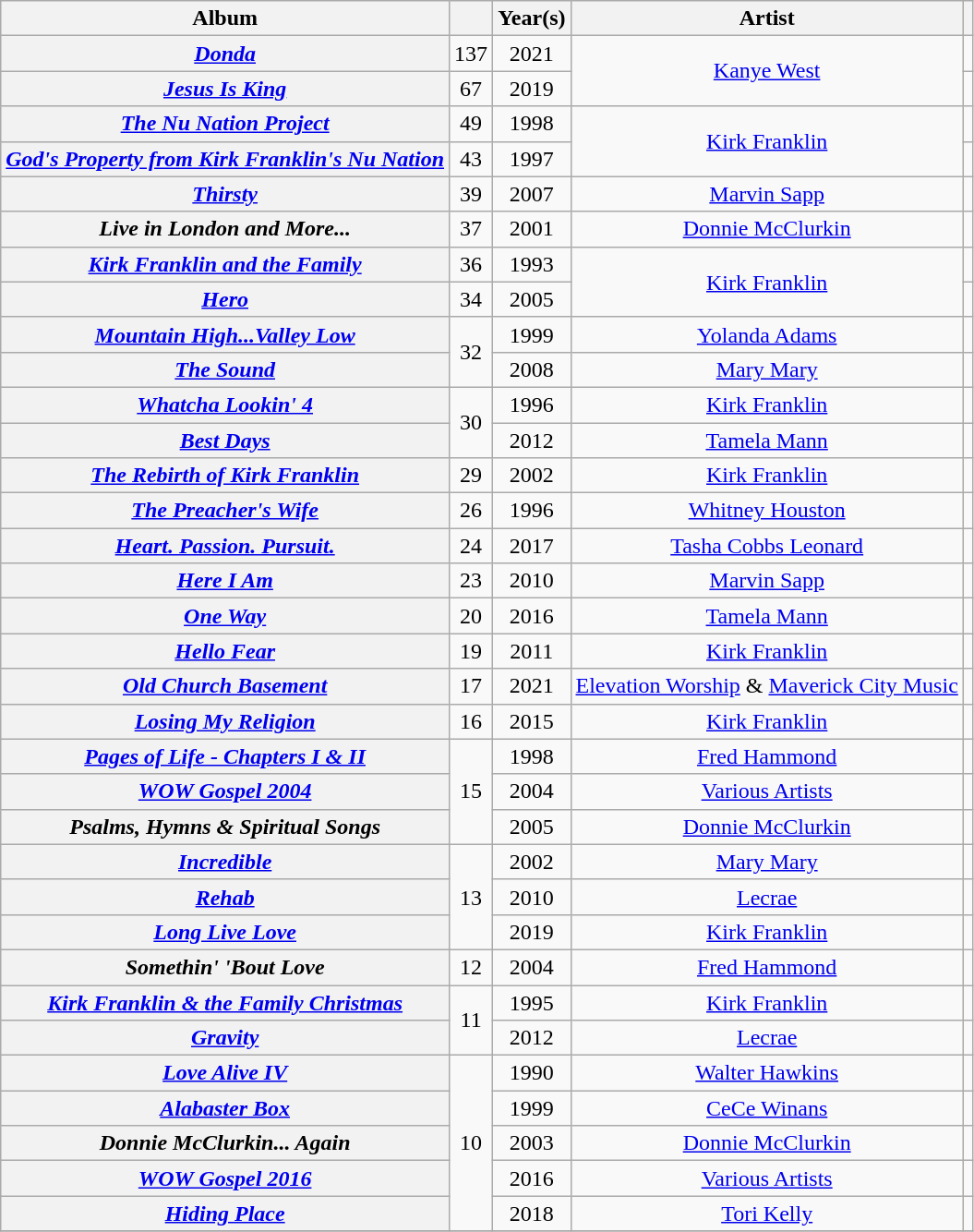<table class="wikitable sortable plainrowheaders" style="text-align:center;" border="1";">
<tr>
<th scope=col>Album</th>
<th scope=col></th>
<th scope=col>Year(s)</th>
<th scope=col>Artist</th>
<th scope=col class="unsortable"></th>
</tr>
<tr>
<th scope="row"><em><a href='#'>Donda</a></em></th>
<td>137</td>
<td>2021</td>
<td rowspan="2"><a href='#'>Kanye West</a></td>
<td></td>
</tr>
<tr>
<th scope="row"><em><a href='#'>Jesus Is King</a></em></th>
<td>67</td>
<td>2019</td>
<td></td>
</tr>
<tr>
<th scope="row"><em><a href='#'>The Nu Nation Project</a></em></th>
<td>49</td>
<td>1998</td>
<td rowspan="2"><a href='#'>Kirk Franklin</a></td>
<td></td>
</tr>
<tr>
<th scope="row"><em><a href='#'>God's Property from Kirk Franklin's Nu Nation</a></em></th>
<td>43</td>
<td>1997</td>
<td></td>
</tr>
<tr>
<th scope="row"><em><a href='#'>Thirsty</a></em></th>
<td>39</td>
<td>2007</td>
<td><a href='#'>Marvin Sapp</a></td>
<td></td>
</tr>
<tr>
<th scope="row"><em>Live in London and More...</em></th>
<td>37</td>
<td>2001</td>
<td><a href='#'>Donnie McClurkin</a></td>
<td></td>
</tr>
<tr>
<th scope="row"><em><a href='#'>Kirk Franklin and the Family</a></em></th>
<td>36</td>
<td>1993</td>
<td rowspan="2"><a href='#'>Kirk Franklin</a></td>
<td></td>
</tr>
<tr>
<th scope="row"><em><a href='#'>Hero</a></em></th>
<td>34</td>
<td>2005</td>
<td></td>
</tr>
<tr>
<th scope="row"><em><a href='#'>Mountain High...Valley Low</a></em></th>
<td rowspan="2">32</td>
<td>1999</td>
<td><a href='#'>Yolanda Adams</a></td>
<td></td>
</tr>
<tr>
<th scope="row"><em><a href='#'>The Sound</a></em></th>
<td>2008</td>
<td><a href='#'>Mary Mary</a></td>
<td></td>
</tr>
<tr>
<th scope="row"><em><a href='#'>Whatcha Lookin' 4</a></em></th>
<td rowspan="2">30</td>
<td>1996</td>
<td><a href='#'>Kirk Franklin</a></td>
<td></td>
</tr>
<tr>
<th scope="row"><em><a href='#'>Best Days</a></em></th>
<td>2012</td>
<td><a href='#'>Tamela Mann</a></td>
<td></td>
</tr>
<tr>
<th scope="row"><em><a href='#'>The Rebirth of Kirk Franklin</a></em></th>
<td>29</td>
<td>2002</td>
<td><a href='#'>Kirk Franklin</a></td>
<td></td>
</tr>
<tr>
<th scope="row"><em><a href='#'>The Preacher's Wife</a></em></th>
<td>26</td>
<td>1996</td>
<td><a href='#'>Whitney Houston</a></td>
<td></td>
</tr>
<tr>
<th scope="row"><em><a href='#'>Heart. Passion. Pursuit.</a></em></th>
<td>24</td>
<td>2017</td>
<td><a href='#'>Tasha Cobbs Leonard</a></td>
<td></td>
</tr>
<tr>
<th scope="row"><em><a href='#'>Here I Am</a></em></th>
<td>23</td>
<td>2010</td>
<td><a href='#'>Marvin Sapp</a></td>
<td></td>
</tr>
<tr>
<th scope="row"><em><a href='#'>One Way</a></em></th>
<td>20</td>
<td>2016</td>
<td><a href='#'>Tamela Mann</a></td>
<td></td>
</tr>
<tr>
<th scope="row"><em><a href='#'>Hello Fear</a></em></th>
<td>19</td>
<td>2011</td>
<td><a href='#'>Kirk Franklin</a></td>
<td></td>
</tr>
<tr>
<th scope="row"><em><a href='#'>Old Church Basement</a></em></th>
<td>17</td>
<td>2021</td>
<td><a href='#'>Elevation Worship</a> & <a href='#'>Maverick City Music</a></td>
<td></td>
</tr>
<tr>
<th scope="row"><em><a href='#'>Losing My Religion</a></em></th>
<td>16</td>
<td>2015</td>
<td><a href='#'>Kirk Franklin</a></td>
<td></td>
</tr>
<tr>
<th scope="row"><em><a href='#'>Pages of Life - Chapters I & II</a></em></th>
<td rowspan="3">15</td>
<td>1998</td>
<td><a href='#'>Fred Hammond</a></td>
<td></td>
</tr>
<tr>
<th scope="row"><em><a href='#'>WOW Gospel 2004</a></em></th>
<td>2004</td>
<td><a href='#'>Various Artists</a></td>
<td></td>
</tr>
<tr>
<th scope="row"><em>Psalms, Hymns & Spiritual Songs</em></th>
<td>2005</td>
<td><a href='#'>Donnie McClurkin</a></td>
<td></td>
</tr>
<tr>
<th scope="row"><em><a href='#'>Incredible</a></em></th>
<td rowspan="3">13</td>
<td>2002</td>
<td><a href='#'>Mary Mary</a></td>
<td></td>
</tr>
<tr>
<th scope="row"><em><a href='#'>Rehab</a></em></th>
<td>2010</td>
<td><a href='#'>Lecrae</a></td>
<td></td>
</tr>
<tr>
<th scope="row"><em><a href='#'>Long Live Love</a></em></th>
<td>2019</td>
<td><a href='#'>Kirk Franklin</a></td>
<td></td>
</tr>
<tr>
<th scope="row"><em>Somethin' 'Bout Love</em></th>
<td>12</td>
<td>2004</td>
<td><a href='#'>Fred Hammond</a></td>
<td></td>
</tr>
<tr>
<th scope="row"><em><a href='#'>Kirk Franklin & the Family Christmas</a></em></th>
<td rowspan="2">11</td>
<td>1995</td>
<td><a href='#'>Kirk Franklin</a></td>
<td></td>
</tr>
<tr>
<th scope="row"><em><a href='#'>Gravity</a></em></th>
<td>2012</td>
<td><a href='#'>Lecrae</a></td>
<td></td>
</tr>
<tr>
<th scope="row"><em><a href='#'>Love Alive IV</a></em></th>
<td rowspan="5">10</td>
<td>1990</td>
<td><a href='#'>Walter Hawkins</a></td>
<td></td>
</tr>
<tr>
<th scope="row"><em><a href='#'>Alabaster Box</a></em></th>
<td>1999</td>
<td><a href='#'>CeCe Winans</a></td>
<td></td>
</tr>
<tr>
<th scope="row"><em>Donnie McClurkin... Again</em></th>
<td>2003</td>
<td><a href='#'>Donnie McClurkin</a></td>
<td></td>
</tr>
<tr>
<th scope="row"><em><a href='#'>WOW Gospel 2016</a></em></th>
<td>2016</td>
<td><a href='#'>Various Artists</a></td>
<td></td>
</tr>
<tr>
<th scope="row"><em><a href='#'>Hiding Place</a></em></th>
<td>2018</td>
<td><a href='#'>Tori Kelly</a></td>
<td></td>
</tr>
<tr>
</tr>
</table>
